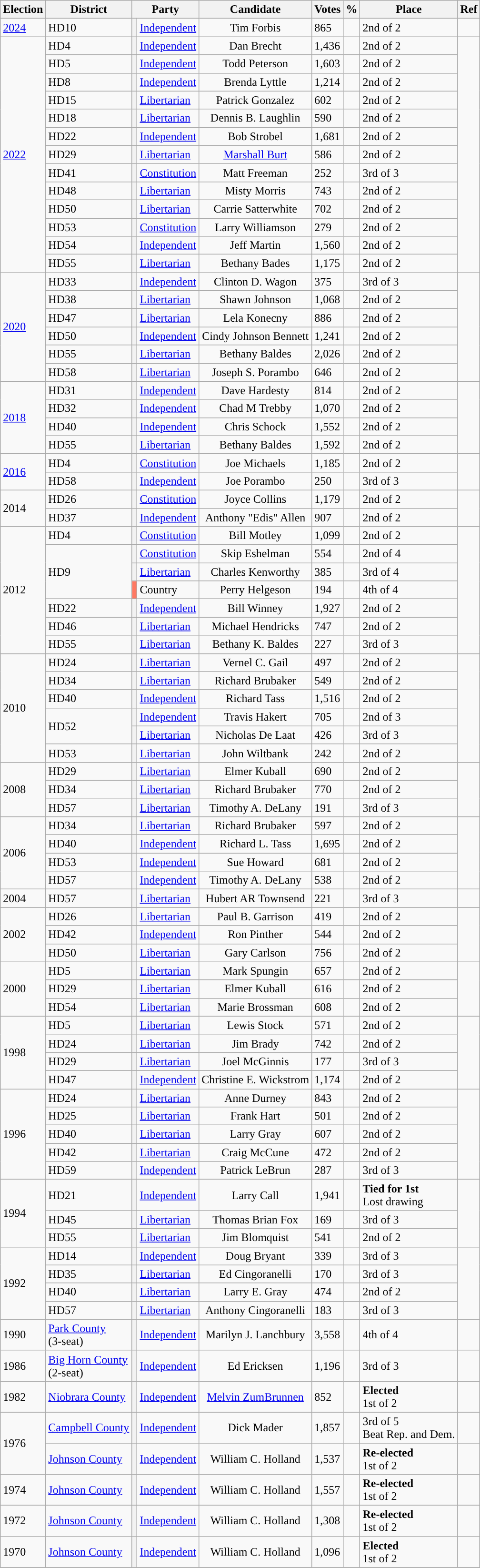<table class="wikitable sortable">
<tr>
<th>Election</th>
<th>District</th>
<th colspan=2>Party</th>
<th>Candidate</th>
<th>Votes</th>
<th>%</th>
<th>Place</th>
<th>Ref</th>
</tr>
<tr>
<td rowspan=1><a href='#'>2024</a></td>
<td>HD10</td>
<th style="background-color:"></th>
<td><a href='#'>Independent</a></td>
<td align="center">Tim Forbis</td>
<td>865</td>
<td></td>
<td>2nd of 2</td>
<td rowspan=1></td>
</tr>
<tr>
<td rowspan=13><a href='#'>2022</a></td>
<td>HD4</td>
<th style="background-color:"></th>
<td><a href='#'>Independent</a></td>
<td align="center">Dan Brecht</td>
<td>1,436</td>
<td></td>
<td>2nd of 2</td>
<td rowspan=13></td>
</tr>
<tr>
<td>HD5</td>
<th style="background-color:"></th>
<td><a href='#'>Independent</a></td>
<td align="center">Todd Peterson</td>
<td>1,603</td>
<td></td>
<td>2nd of 2</td>
</tr>
<tr>
<td>HD8</td>
<th style="background-color:"></th>
<td><a href='#'>Independent</a></td>
<td align="center">Brenda Lyttle</td>
<td>1,214</td>
<td></td>
<td>2nd of 2</td>
</tr>
<tr>
<td>HD15</td>
<th style="background-color:"></th>
<td><a href='#'>Libertarian</a></td>
<td align="center">Patrick Gonzalez</td>
<td>602</td>
<td></td>
<td>2nd of 2</td>
</tr>
<tr>
<td>HD18</td>
<th style="background-color:"></th>
<td><a href='#'>Libertarian</a></td>
<td align="center">Dennis B. Laughlin</td>
<td>590</td>
<td></td>
<td>2nd of 2</td>
</tr>
<tr>
<td>HD22</td>
<th style="background-color:"></th>
<td><a href='#'>Independent</a></td>
<td align="center">Bob Strobel</td>
<td>1,681</td>
<td></td>
<td>2nd of 2</td>
</tr>
<tr>
<td>HD29</td>
<th style="background-color:"></th>
<td><a href='#'>Libertarian</a></td>
<td align="center"><a href='#'>Marshall Burt</a></td>
<td>586</td>
<td></td>
<td>2nd of 2</td>
</tr>
<tr>
<td>HD41</td>
<th style="background-color:"></th>
<td><a href='#'>Constitution</a></td>
<td align="center">Matt Freeman</td>
<td>252</td>
<td></td>
<td>3rd of 3</td>
</tr>
<tr>
<td>HD48</td>
<th style="background-color:"></th>
<td><a href='#'>Libertarian</a></td>
<td align="center">Misty Morris</td>
<td>743</td>
<td></td>
<td>2nd of 2</td>
</tr>
<tr>
<td>HD50</td>
<th style="background-color:"></th>
<td><a href='#'>Libertarian</a></td>
<td align="center">Carrie Satterwhite</td>
<td>702</td>
<td></td>
<td>2nd of 2</td>
</tr>
<tr>
<td>HD53</td>
<th style="background-color:"></th>
<td><a href='#'>Constitution</a></td>
<td align="center">Larry Williamson</td>
<td>279</td>
<td></td>
<td>2nd of 2</td>
</tr>
<tr>
<td>HD54</td>
<th style="background-color:"></th>
<td><a href='#'>Independent</a></td>
<td align="center">Jeff Martin</td>
<td>1,560</td>
<td></td>
<td>2nd of 2</td>
</tr>
<tr>
<td>HD55</td>
<th style="background-color:"></th>
<td><a href='#'>Libertarian</a></td>
<td align="center">Bethany Bades</td>
<td>1,175</td>
<td></td>
<td>2nd of 2</td>
</tr>
<tr>
<td rowspan=6><a href='#'>2020</a></td>
<td>HD33</td>
<th style="background-color:"></th>
<td><a href='#'>Independent</a></td>
<td align="center">Clinton D. Wagon</td>
<td>375</td>
<td></td>
<td>3rd of 3</td>
<td rowspan=6></td>
</tr>
<tr>
<td>HD38</td>
<th style="background-color:"></th>
<td><a href='#'>Libertarian</a></td>
<td align="center">Shawn Johnson</td>
<td>1,068</td>
<td></td>
<td>2nd of 2</td>
</tr>
<tr>
<td>HD47</td>
<th style="background-color:"></th>
<td><a href='#'>Libertarian</a></td>
<td align="center">Lela Konecny</td>
<td>886</td>
<td></td>
<td>2nd of 2</td>
</tr>
<tr>
<td>HD50</td>
<th style="background-color:"></th>
<td><a href='#'>Independent</a></td>
<td align="center">Cindy Johnson Bennett</td>
<td>1,241</td>
<td></td>
<td>2nd of 2</td>
</tr>
<tr>
<td>HD55</td>
<th style="background-color:"></th>
<td><a href='#'>Libertarian</a></td>
<td align="center">Bethany Baldes</td>
<td>2,026</td>
<td></td>
<td>2nd of 2</td>
</tr>
<tr>
<td>HD58</td>
<th style="background-color:"></th>
<td><a href='#'>Libertarian</a></td>
<td align="center">Joseph S. Porambo</td>
<td>646</td>
<td></td>
<td>2nd of 2</td>
</tr>
<tr>
<td rowspan=4><a href='#'>2018</a></td>
<td>HD31</td>
<th style="background-color:"></th>
<td><a href='#'>Independent</a></td>
<td align="center">Dave Hardesty</td>
<td>814</td>
<td></td>
<td>2nd of 2</td>
<td rowspan=4></td>
</tr>
<tr>
<td>HD32</td>
<th style="background-color:"></th>
<td><a href='#'>Independent</a></td>
<td align="center">Chad M Trebby</td>
<td>1,070</td>
<td></td>
<td>2nd of 2</td>
</tr>
<tr>
<td>HD40</td>
<th style="background-color:"></th>
<td><a href='#'>Independent</a></td>
<td align="center">Chris Schock</td>
<td>1,552</td>
<td></td>
<td>2nd of 2</td>
</tr>
<tr>
<td>HD55</td>
<th style="background-color:"></th>
<td><a href='#'>Libertarian</a></td>
<td align="center">Bethany Baldes</td>
<td>1,592</td>
<td></td>
<td>2nd of 2</td>
</tr>
<tr>
<td rowspan=2><a href='#'>2016</a></td>
<td>HD4</td>
<th style="background-color:"></th>
<td><a href='#'>Constitution</a></td>
<td align="center">Joe Michaels</td>
<td>1,185</td>
<td></td>
<td>2nd of 2</td>
<td rowspan=2></td>
</tr>
<tr>
<td>HD58</td>
<th style="background-color:"></th>
<td><a href='#'>Independent</a></td>
<td align="center">Joe Porambo</td>
<td>250</td>
<td></td>
<td>3rd of 3</td>
</tr>
<tr>
<td rowspan=2>2014</td>
<td>HD26</td>
<th style="background-color:"></th>
<td><a href='#'>Constitution</a></td>
<td align="center">Joyce Collins</td>
<td>1,179</td>
<td></td>
<td>2nd of 2</td>
<td rowspan=2></td>
</tr>
<tr>
<td>HD37</td>
<th style="background-color:"></th>
<td><a href='#'>Independent</a></td>
<td align="center">Anthony "Edis" Allen</td>
<td>907</td>
<td></td>
<td>2nd of 2</td>
</tr>
<tr>
<td rowspan=7>2012</td>
<td>HD4</td>
<th style="background-color:"></th>
<td><a href='#'>Constitution</a></td>
<td align="center">Bill Motley</td>
<td>1,099</td>
<td></td>
<td>2nd of 2</td>
<td rowspan=7></td>
</tr>
<tr>
<td rowspan=3>HD9</td>
<th style="background-color:"></th>
<td><a href='#'>Constitution</a></td>
<td align="center">Skip Eshelman</td>
<td>554</td>
<td></td>
<td>2nd of 4</td>
</tr>
<tr>
<th style="background-color:"></th>
<td><a href='#'>Libertarian</a></td>
<td align="center">Charles Kenworthy</td>
<td>385</td>
<td></td>
<td>3rd of 4</td>
</tr>
<tr>
<th style="background-color:#FF7963"></th>
<td>Country</td>
<td align="center">Perry Helgeson</td>
<td>194</td>
<td></td>
<td>4th of 4</td>
</tr>
<tr>
<td>HD22</td>
<th style="background-color:"></th>
<td><a href='#'>Independent</a></td>
<td align="center">Bill Winney</td>
<td>1,927</td>
<td></td>
<td>2nd of 2</td>
</tr>
<tr>
<td>HD46</td>
<th style="background-color:"></th>
<td><a href='#'>Libertarian</a></td>
<td align="center">Michael Hendricks</td>
<td>747</td>
<td></td>
<td>2nd of 2</td>
</tr>
<tr>
<td>HD55</td>
<th style="background-color:"></th>
<td><a href='#'>Libertarian</a></td>
<td align="center">Bethany K. Baldes</td>
<td>227</td>
<td></td>
<td>3rd of 3</td>
</tr>
<tr>
<td rowspan=6>2010</td>
<td>HD24</td>
<th style="background-color:"></th>
<td><a href='#'>Libertarian</a></td>
<td align="center">Vernel C. Gail</td>
<td>497</td>
<td></td>
<td>2nd of 2</td>
<td rowspan=6></td>
</tr>
<tr>
<td>HD34</td>
<th style="background-color:"></th>
<td><a href='#'>Libertarian</a></td>
<td align="center">Richard Brubaker</td>
<td>549</td>
<td></td>
<td>2nd of 2</td>
</tr>
<tr>
<td>HD40</td>
<th style="background-color:"></th>
<td><a href='#'>Independent</a></td>
<td align="center">Richard Tass</td>
<td>1,516</td>
<td></td>
<td>2nd of 2</td>
</tr>
<tr>
<td rowspan=2>HD52</td>
<th style="background-color:"></th>
<td><a href='#'>Independent</a></td>
<td align="center">Travis Hakert</td>
<td>705</td>
<td></td>
<td>2nd of 3</td>
</tr>
<tr>
<th style="background-color:"></th>
<td><a href='#'>Libertarian</a></td>
<td align="center">Nicholas De Laat</td>
<td>426</td>
<td></td>
<td>3rd of 3</td>
</tr>
<tr>
<td>HD53</td>
<th style="background-color:"></th>
<td><a href='#'>Libertarian</a></td>
<td align="center">John Wiltbank</td>
<td>242</td>
<td></td>
<td>2nd of 2</td>
</tr>
<tr>
<td rowspan=3>2008</td>
<td>HD29</td>
<th style="background-color:"></th>
<td><a href='#'>Libertarian</a></td>
<td align="center">Elmer Kuball</td>
<td>690</td>
<td></td>
<td>2nd of 2</td>
<td rowspan=3></td>
</tr>
<tr>
<td>HD34</td>
<th style="background-color:"></th>
<td><a href='#'>Libertarian</a></td>
<td align="center">Richard Brubaker</td>
<td>770</td>
<td></td>
<td>2nd of 2</td>
</tr>
<tr>
<td>HD57</td>
<th style="background-color:"></th>
<td><a href='#'>Libertarian</a></td>
<td align="center">Timothy A. DeLany</td>
<td>191</td>
<td></td>
<td>3rd of 3</td>
</tr>
<tr>
<td rowspan=4>2006</td>
<td>HD34</td>
<th style="background-color:"></th>
<td><a href='#'>Libertarian</a></td>
<td align="center">Richard Brubaker</td>
<td>597</td>
<td></td>
<td>2nd of 2</td>
<td rowspan=4></td>
</tr>
<tr>
<td>HD40</td>
<th style="background-color:"></th>
<td><a href='#'>Independent</a></td>
<td align="center">Richard L. Tass</td>
<td>1,695</td>
<td></td>
<td>2nd of 2</td>
</tr>
<tr>
<td>HD53</td>
<th style="background-color:"></th>
<td><a href='#'>Independent</a></td>
<td align="center">Sue Howard</td>
<td>681</td>
<td></td>
<td>2nd of 2</td>
</tr>
<tr>
<td>HD57</td>
<th style="background-color:"></th>
<td><a href='#'>Independent</a></td>
<td align="center">Timothy A. DeLany</td>
<td>538</td>
<td></td>
<td>2nd of 2</td>
</tr>
<tr>
<td>2004</td>
<td>HD57</td>
<th style="background-color:"></th>
<td><a href='#'>Libertarian</a></td>
<td align="center">Hubert AR Townsend</td>
<td>221</td>
<td></td>
<td>3rd of 3</td>
<td></td>
</tr>
<tr>
<td rowspan=3>2002</td>
<td>HD26</td>
<th style="background-color:"></th>
<td><a href='#'>Libertarian</a></td>
<td align="center">Paul B. Garrison</td>
<td>419</td>
<td></td>
<td>2nd of 2</td>
<td rowspan=3></td>
</tr>
<tr>
<td>HD42</td>
<th style="background-color:"></th>
<td><a href='#'>Independent</a></td>
<td align="center">Ron Pinther</td>
<td>544</td>
<td></td>
<td>2nd of 2</td>
</tr>
<tr>
<td>HD50</td>
<th style="background-color:"></th>
<td><a href='#'>Libertarian</a></td>
<td align="center">Gary Carlson</td>
<td>756</td>
<td></td>
<td>2nd of 2</td>
</tr>
<tr>
<td rowspan=3>2000</td>
<td>HD5</td>
<th style="background-color:"></th>
<td><a href='#'>Libertarian</a></td>
<td align="center">Mark Spungin</td>
<td>657</td>
<td></td>
<td>2nd of 2</td>
<td rowspan=3></td>
</tr>
<tr>
<td>HD29</td>
<th style="background-color:"></th>
<td><a href='#'>Libertarian</a></td>
<td align="center">Elmer Kuball</td>
<td>616</td>
<td></td>
<td>2nd of 2</td>
</tr>
<tr>
<td>HD54</td>
<th style="background-color:"></th>
<td><a href='#'>Libertarian</a></td>
<td align="center">Marie Brossman</td>
<td>608</td>
<td></td>
<td>2nd of 2</td>
</tr>
<tr>
<td rowspan=4>1998</td>
<td>HD5</td>
<th style="background-color:"></th>
<td><a href='#'>Libertarian</a></td>
<td align="center">Lewis Stock</td>
<td>571</td>
<td></td>
<td>2nd of 2</td>
<td rowspan=4></td>
</tr>
<tr>
<td>HD24</td>
<th style="background-color:"></th>
<td><a href='#'>Libertarian</a></td>
<td align="center">Jim Brady</td>
<td>742</td>
<td></td>
<td>2nd of 2</td>
</tr>
<tr>
<td>HD29</td>
<th style="background-color:"></th>
<td><a href='#'>Libertarian</a></td>
<td align="center">Joel McGinnis</td>
<td>177</td>
<td></td>
<td>3rd of 3</td>
</tr>
<tr>
<td>HD47</td>
<th style="background-color:"></th>
<td><a href='#'>Independent</a></td>
<td align="center">Christine E. Wickstrom</td>
<td>1,174</td>
<td></td>
<td>2nd of 2</td>
</tr>
<tr>
<td rowspan=5>1996</td>
<td>HD24</td>
<th style="background-color:"></th>
<td><a href='#'>Libertarian</a></td>
<td align="center">Anne Durney</td>
<td>843</td>
<td></td>
<td>2nd of 2</td>
<td rowspan=5></td>
</tr>
<tr>
<td>HD25</td>
<th style="background-color:"></th>
<td><a href='#'>Libertarian</a></td>
<td align="center">Frank Hart</td>
<td>501</td>
<td></td>
<td>2nd of 2</td>
</tr>
<tr>
<td>HD40</td>
<th style="background-color:"></th>
<td><a href='#'>Libertarian</a></td>
<td align="center">Larry Gray</td>
<td>607</td>
<td></td>
<td>2nd of 2</td>
</tr>
<tr>
<td>HD42</td>
<th style="background-color:"></th>
<td><a href='#'>Libertarian</a></td>
<td align="center">Craig McCune</td>
<td>472</td>
<td></td>
<td>2nd of 2</td>
</tr>
<tr>
<td>HD59</td>
<th style="background-color:"></th>
<td><a href='#'>Independent</a></td>
<td align="center">Patrick LeBrun</td>
<td>287</td>
<td></td>
<td>3rd of 3</td>
</tr>
<tr>
<td rowspan=3>1994</td>
<td>HD21</td>
<th style="background-color:"></th>
<td><a href='#'>Independent</a></td>
<td align="center">Larry Call</td>
<td>1,941</td>
<td></td>
<td><strong>Tied for 1st</strong><br>Lost drawing</td>
<td rowspan=3></td>
</tr>
<tr>
<td>HD45</td>
<th style="background-color:"></th>
<td><a href='#'>Libertarian</a></td>
<td align="center">Thomas Brian Fox</td>
<td>169</td>
<td></td>
<td>3rd of 3</td>
</tr>
<tr>
<td>HD55</td>
<th style="background-color:"></th>
<td><a href='#'>Libertarian</a></td>
<td align="center">Jim Blomquist</td>
<td>541</td>
<td></td>
<td>2nd of 2</td>
</tr>
<tr>
<td rowspan=4>1992</td>
<td>HD14</td>
<th style="background-color:"></th>
<td><a href='#'>Independent</a></td>
<td align="center">Doug Bryant</td>
<td>339</td>
<td></td>
<td>3rd of 3</td>
<td rowspan=4></td>
</tr>
<tr>
<td>HD35</td>
<th style="background-color:"></th>
<td><a href='#'>Libertarian</a></td>
<td align="center">Ed Cingoranelli</td>
<td>170</td>
<td></td>
<td>3rd of 3</td>
</tr>
<tr>
<td>HD40</td>
<th style="background-color:"></th>
<td><a href='#'>Libertarian</a></td>
<td align="center">Larry E. Gray</td>
<td>474</td>
<td></td>
<td>2nd of 2</td>
</tr>
<tr>
<td>HD57</td>
<th style="background-color:"></th>
<td><a href='#'>Libertarian</a></td>
<td align="center">Anthony Cingoranelli</td>
<td>183</td>
<td></td>
<td>3rd of 3</td>
</tr>
<tr>
<td>1990</td>
<td><a href='#'>Park County</a><br>(3-seat)</td>
<th style="background-color:"></th>
<td><a href='#'>Independent</a></td>
<td align="center">Marilyn J. Lanchbury</td>
<td>3,558</td>
<td></td>
<td>4th of 4</td>
<td></td>
</tr>
<tr>
<td>1986</td>
<td><a href='#'>Big Horn County</a><br>(2-seat)</td>
<th style="background-color:"></th>
<td><a href='#'>Independent</a></td>
<td align="center">Ed Ericksen</td>
<td>1,196</td>
<td></td>
<td>3rd of 3</td>
<td></td>
</tr>
<tr>
<td>1982</td>
<td><a href='#'>Niobrara County</a></td>
<th style="background-color:"></th>
<td><a href='#'>Independent</a></td>
<td align="center"><a href='#'>Melvin ZumBrunnen</a></td>
<td>852</td>
<td></td>
<td><strong>Elected</strong><br>1st of 2</td>
<td></td>
</tr>
<tr>
<td rowspan=2>1976</td>
<td><a href='#'>Campbell County</a></td>
<th style="background-color:"></th>
<td><a href='#'>Independent</a></td>
<td align="center">Dick Mader</td>
<td>1,857</td>
<td></td>
<td>3rd of 5<br>Beat Rep. and Dem.</td>
<td></td>
</tr>
<tr>
<td><a href='#'>Johnson County</a></td>
<th style="background-color:"></th>
<td><a href='#'>Independent</a></td>
<td align="center">William C. Holland</td>
<td>1,537</td>
<td></td>
<td><strong>Re-elected</strong><br>1st of 2</td>
<td></td>
</tr>
<tr>
<td>1974</td>
<td><a href='#'>Johnson County</a></td>
<th style="background-color:"></th>
<td><a href='#'>Independent</a></td>
<td align="center">William C. Holland</td>
<td>1,557</td>
<td></td>
<td><strong>Re-elected</strong><br>1st of 2</td>
<td></td>
</tr>
<tr>
<td>1972</td>
<td><a href='#'>Johnson County</a></td>
<th style="background-color:"></th>
<td><a href='#'>Independent</a></td>
<td align="center">William C. Holland</td>
<td>1,308</td>
<td></td>
<td><strong>Re-elected</strong><br>1st of 2</td>
<td></td>
</tr>
<tr>
<td>1970</td>
<td><a href='#'>Johnson County</a></td>
<th style="background-color:"></th>
<td><a href='#'>Independent</a></td>
<td align="center">William C. Holland</td>
<td>1,096</td>
<td></td>
<td><strong>Elected</strong><br>1st of 2</td>
<td></td>
</tr>
<tr>
</tr>
</table>
